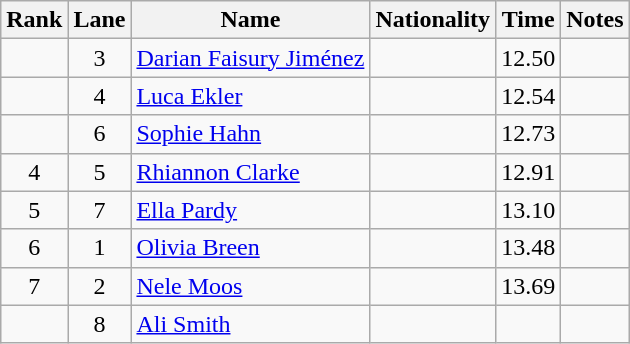<table class="wikitable sortable" style="text-align:center">
<tr>
<th>Rank</th>
<th>Lane</th>
<th>Name</th>
<th>Nationality</th>
<th>Time</th>
<th>Notes</th>
</tr>
<tr>
<td></td>
<td>3</td>
<td align=left><a href='#'>Darian Faisury Jiménez</a></td>
<td align=left></td>
<td>12.50</td>
<td></td>
</tr>
<tr>
<td></td>
<td>4</td>
<td align=left><a href='#'>Luca Ekler</a></td>
<td align=left></td>
<td>12.54</td>
<td></td>
</tr>
<tr>
<td></td>
<td>6</td>
<td align=left><a href='#'>Sophie Hahn</a></td>
<td align=left></td>
<td>12.73</td>
<td></td>
</tr>
<tr>
<td>4</td>
<td>5</td>
<td align=left><a href='#'>Rhiannon Clarke</a></td>
<td align=left></td>
<td>12.91</td>
<td></td>
</tr>
<tr>
<td>5</td>
<td>7</td>
<td align=left><a href='#'>Ella Pardy</a></td>
<td align=left></td>
<td>13.10</td>
<td></td>
</tr>
<tr>
<td>6</td>
<td>1</td>
<td align=left><a href='#'>Olivia Breen</a></td>
<td align=left></td>
<td>13.48</td>
<td></td>
</tr>
<tr>
<td>7</td>
<td>2</td>
<td align=left><a href='#'>Nele Moos</a></td>
<td align=left></td>
<td>13.69</td>
<td></td>
</tr>
<tr>
<td></td>
<td>8</td>
<td align=left><a href='#'>Ali Smith</a></td>
<td align=left></td>
<td></td>
<td></td>
</tr>
</table>
